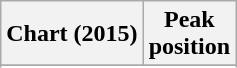<table class="wikitable sortable plainrowheaders" style="text-align:center">
<tr>
<th scope="col">Chart (2015)</th>
<th scope="col">Peak<br> position</th>
</tr>
<tr>
</tr>
<tr>
</tr>
<tr>
</tr>
<tr>
</tr>
<tr>
</tr>
<tr>
</tr>
<tr>
</tr>
<tr>
</tr>
</table>
